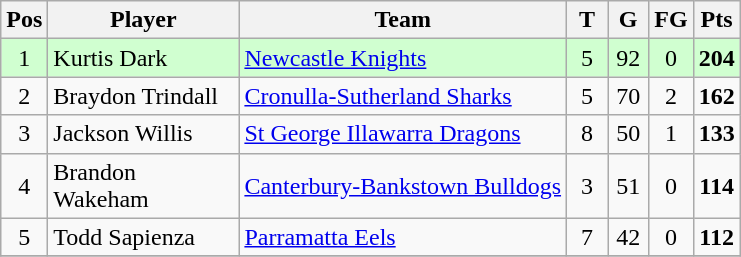<table class="wikitable" style="text-align: center;">
<tr>
<th>Pos</th>
<th width=120>Player</th>
<th>Team</th>
<th width=20>T</th>
<th width=20>G</th>
<th width=20>FG</th>
<th width=20>Pts</th>
</tr>
<tr bgcolor="#d0ffd0">
<td rowspan = 1>1</td>
<td align="left">Kurtis Dark</td>
<td align="left"> <a href='#'>Newcastle Knights</a></td>
<td>5</td>
<td>92</td>
<td>0</td>
<td><strong>204</strong></td>
</tr>
<tr>
<td rowspan = 1>2</td>
<td align="left">Braydon Trindall</td>
<td align="left"> <a href='#'>Cronulla-Sutherland Sharks</a></td>
<td>5</td>
<td>70</td>
<td>2</td>
<td><strong>162</strong></td>
</tr>
<tr>
<td rowspan = 1>3</td>
<td align="left">Jackson Willis</td>
<td align="left"> <a href='#'>St George Illawarra Dragons</a></td>
<td>8</td>
<td>50</td>
<td>1</td>
<td><strong>133</strong></td>
</tr>
<tr>
<td rowspan = 1>4</td>
<td align="left">Brandon Wakeham</td>
<td align="left"> <a href='#'>Canterbury-Bankstown Bulldogs</a></td>
<td>3</td>
<td>51</td>
<td>0</td>
<td><strong>114</strong></td>
</tr>
<tr>
<td rowspan = 1>5</td>
<td align="left">Todd Sapienza</td>
<td align="left"> <a href='#'>Parramatta Eels</a></td>
<td>7</td>
<td>42</td>
<td>0</td>
<td><strong>112</strong></td>
</tr>
<tr>
</tr>
</table>
